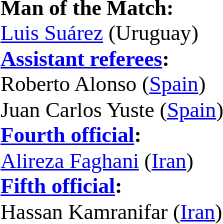<table width=50% style="font-size:90%">
<tr>
<td><br><strong>Man of the Match:</strong>
<br><a href='#'>Luis Suárez</a> (Uruguay)<br><strong><a href='#'>Assistant referees</a>:</strong>
<br>Roberto Alonso (<a href='#'>Spain</a>)
<br>Juan Carlos Yuste (<a href='#'>Spain</a>)
<br><strong><a href='#'>Fourth official</a>:</strong>
<br><a href='#'>Alireza Faghani</a> (<a href='#'>Iran</a>)
<br><strong><a href='#'>Fifth official</a>:</strong>
<br>Hassan Kamranifar (<a href='#'>Iran</a>)</td>
</tr>
</table>
